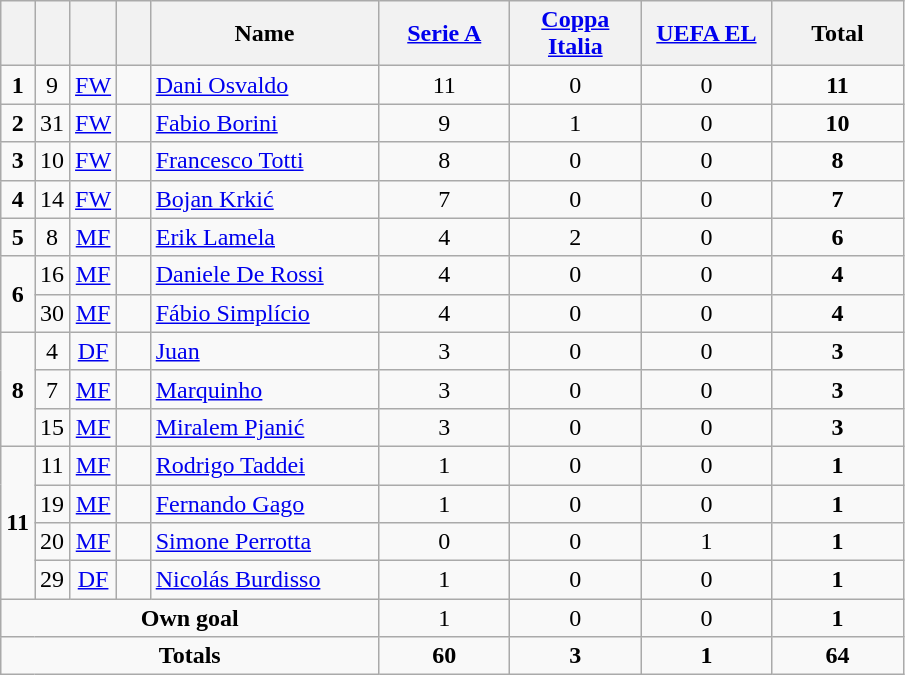<table class="wikitable" style="text-align:center">
<tr>
<th width=15></th>
<th width=15></th>
<th width=15></th>
<th width=15></th>
<th width=145>Name</th>
<th width=80><strong><a href='#'>Serie A</a></strong></th>
<th width=80><strong><a href='#'>Coppa Italia</a></strong></th>
<th width=80><strong><a href='#'>UEFA EL</a></strong></th>
<th width=80>Total</th>
</tr>
<tr>
<td><strong>1</strong></td>
<td>9</td>
<td><a href='#'>FW</a></td>
<td></td>
<td align=left><a href='#'>Dani Osvaldo</a></td>
<td>11</td>
<td>0</td>
<td>0</td>
<td><strong>11</strong></td>
</tr>
<tr>
<td><strong>2</strong></td>
<td>31</td>
<td><a href='#'>FW</a></td>
<td></td>
<td align=left><a href='#'>Fabio Borini</a></td>
<td>9</td>
<td>1</td>
<td>0</td>
<td><strong>10</strong></td>
</tr>
<tr>
<td><strong>3</strong></td>
<td>10</td>
<td><a href='#'>FW</a></td>
<td></td>
<td align=left><a href='#'>Francesco Totti</a></td>
<td>8</td>
<td>0</td>
<td>0</td>
<td><strong>8</strong></td>
</tr>
<tr>
<td><strong>4</strong></td>
<td>14</td>
<td><a href='#'>FW</a></td>
<td></td>
<td align=left><a href='#'>Bojan Krkić</a></td>
<td>7</td>
<td>0</td>
<td>0</td>
<td><strong>7</strong></td>
</tr>
<tr>
<td><strong>5</strong></td>
<td>8</td>
<td><a href='#'>MF</a></td>
<td></td>
<td align=left><a href='#'>Erik Lamela</a></td>
<td>4</td>
<td>2</td>
<td>0</td>
<td><strong>6</strong></td>
</tr>
<tr>
<td rowspan=2><strong>6</strong></td>
<td>16</td>
<td><a href='#'>MF</a></td>
<td></td>
<td align=left><a href='#'>Daniele De Rossi</a></td>
<td>4</td>
<td>0</td>
<td>0</td>
<td><strong>4</strong></td>
</tr>
<tr>
<td>30</td>
<td><a href='#'>MF</a></td>
<td></td>
<td align=left><a href='#'>Fábio Simplício</a></td>
<td>4</td>
<td>0</td>
<td>0</td>
<td><strong>4</strong></td>
</tr>
<tr>
<td rowspan=3><strong>8</strong></td>
<td>4</td>
<td><a href='#'>DF</a></td>
<td></td>
<td align=left><a href='#'>Juan</a></td>
<td>3</td>
<td>0</td>
<td>0</td>
<td><strong>3</strong></td>
</tr>
<tr>
<td>7</td>
<td><a href='#'>MF</a></td>
<td></td>
<td align=left><a href='#'>Marquinho</a></td>
<td>3</td>
<td>0</td>
<td>0</td>
<td><strong>3</strong></td>
</tr>
<tr>
<td>15</td>
<td><a href='#'>MF</a></td>
<td></td>
<td align=left><a href='#'>Miralem Pjanić</a></td>
<td>3</td>
<td>0</td>
<td>0</td>
<td><strong>3</strong></td>
</tr>
<tr>
<td rowspan=4><strong>11</strong></td>
<td>11</td>
<td><a href='#'>MF</a></td>
<td></td>
<td align=left><a href='#'>Rodrigo Taddei</a></td>
<td>1</td>
<td>0</td>
<td>0</td>
<td><strong>1</strong></td>
</tr>
<tr>
<td>19</td>
<td><a href='#'>MF</a></td>
<td></td>
<td align=left><a href='#'>Fernando Gago</a></td>
<td>1</td>
<td>0</td>
<td>0</td>
<td><strong>1</strong></td>
</tr>
<tr>
<td>20</td>
<td><a href='#'>MF</a></td>
<td></td>
<td align=left><a href='#'>Simone Perrotta</a></td>
<td>0</td>
<td>0</td>
<td>1</td>
<td><strong>1</strong></td>
</tr>
<tr>
<td>29</td>
<td><a href='#'>DF</a></td>
<td></td>
<td align=left><a href='#'>Nicolás Burdisso</a></td>
<td>1</td>
<td>0</td>
<td>0</td>
<td><strong>1</strong></td>
</tr>
<tr>
<td colspan=5><strong>Own goal</strong></td>
<td>1</td>
<td>0</td>
<td>0</td>
<td><strong>1</strong></td>
</tr>
<tr>
<td colspan=5><strong>Totals</strong></td>
<td><strong>60</strong></td>
<td><strong>3</strong></td>
<td><strong>1</strong></td>
<td><strong>64</strong></td>
</tr>
</table>
